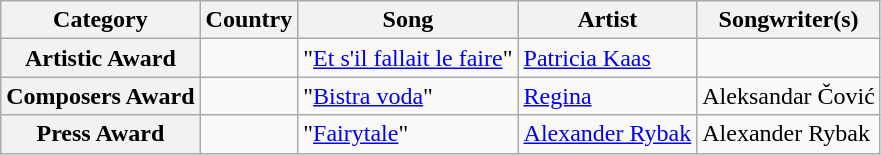<table class="wikitable plainrowheaders">
<tr>
<th scope="col">Category</th>
<th scope="col">Country</th>
<th scope="col">Song</th>
<th scope="col">Artist</th>
<th scope="col">Songwriter(s)</th>
</tr>
<tr>
<th scope="row">Artistic Award</th>
<td></td>
<td>"<a href='#'>Et s'il fallait le faire</a>"</td>
<td><a href='#'>Patricia Kaas</a></td>
<td></td>
</tr>
<tr>
<th scope="row">Composers Award</th>
<td></td>
<td>"<a href='#'>Bistra voda</a>"</td>
<td><a href='#'>Regina</a></td>
<td>Aleksandar Čović</td>
</tr>
<tr>
<th scope="row">Press Award</th>
<td></td>
<td>"<a href='#'>Fairytale</a>"</td>
<td><a href='#'>Alexander Rybak</a></td>
<td>Alexander Rybak</td>
</tr>
</table>
